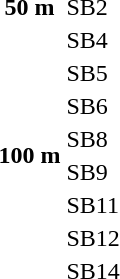<table>
<tr>
<th>50 m</th>
<td>SB2 <br></td>
<td></td>
<td></td>
<td></td>
</tr>
<tr>
<th rowspan="8">100 m</th>
<td>SB4 <br></td>
<td></td>
<td></td>
<td></td>
</tr>
<tr>
<td>SB5 <br></td>
<td></td>
<td></td>
<td></td>
</tr>
<tr>
<td>SB6 <br></td>
<td></td>
<td></td>
<td></td>
</tr>
<tr>
<td>SB8 <br></td>
<td></td>
<td></td>
<td></td>
</tr>
<tr>
<td>SB9 <br></td>
<td></td>
<td></td>
<td></td>
</tr>
<tr>
<td>SB11 <br></td>
<td></td>
<td></td>
<td></td>
</tr>
<tr>
<td>SB12 <br></td>
<td></td>
<td></td>
<td></td>
</tr>
<tr>
<td>SB14 <br></td>
<td></td>
<td></td>
<td></td>
</tr>
</table>
